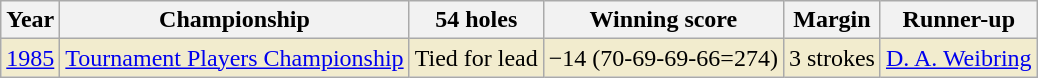<table class="wikitable">
<tr>
<th>Year</th>
<th>Championship</th>
<th>54 holes</th>
<th>Winning score</th>
<th>Margin</th>
<th>Runner-up</th>
</tr>
<tr style="background:#f2ecce;">
<td><a href='#'>1985</a></td>
<td><a href='#'>Tournament Players Championship</a></td>
<td>Tied for lead</td>
<td>−14 (70-69-69-66=274)</td>
<td>3 strokes</td>
<td> <a href='#'>D. A. Weibring</a></td>
</tr>
</table>
